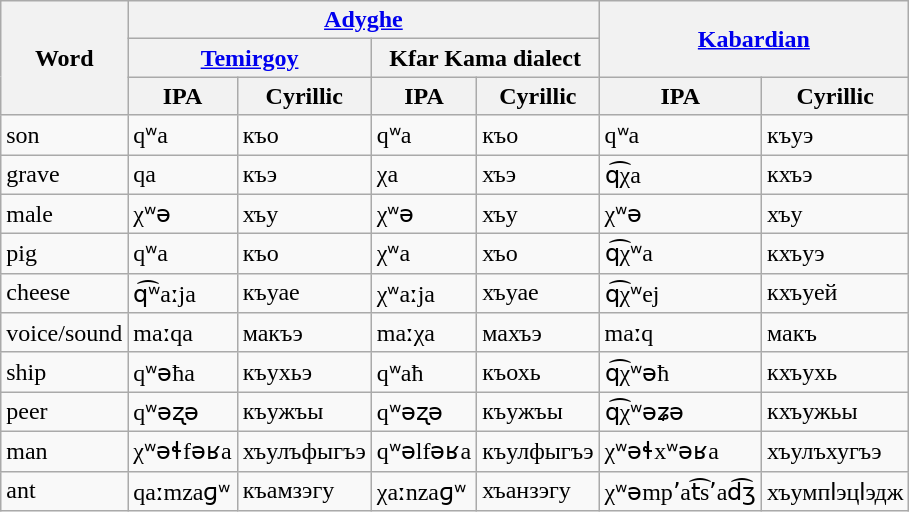<table class="wikitable" border="1" text-align="right">
<tr>
<th rowspan="3">Word</th>
<th colspan="4"><a href='#'>Adyghe</a></th>
<th rowspan="2" colspan="2"><a href='#'>Kabardian</a></th>
</tr>
<tr>
<th colspan="2"><a href='#'>Temirgoy</a></th>
<th colspan="2">Kfar Kama dialect</th>
</tr>
<tr>
<th>IPA</th>
<th>Cyrillic</th>
<th>IPA</th>
<th>Cyrillic</th>
<th>IPA</th>
<th>Cyrillic</th>
</tr>
<tr>
<td>son</td>
<td>qʷa</td>
<td>къо</td>
<td>qʷa</td>
<td>къо</td>
<td>qʷa</td>
<td>къуэ</td>
</tr>
<tr>
<td>grave</td>
<td>qa</td>
<td>къэ</td>
<td>χa</td>
<td>хъэ</td>
<td>q͡χa</td>
<td>кхъэ</td>
</tr>
<tr>
<td>male</td>
<td>χʷə</td>
<td>хъу</td>
<td>χʷə</td>
<td>хъу</td>
<td>χʷə</td>
<td>хъу</td>
</tr>
<tr>
<td>pig</td>
<td>qʷa</td>
<td>къо</td>
<td>χʷa</td>
<td>хъо</td>
<td>q͡χʷa</td>
<td>кхъуэ</td>
</tr>
<tr>
<td>cheese</td>
<td>q͡ʷaːja</td>
<td>къуае</td>
<td>χʷaːja</td>
<td>хъуае</td>
<td>q͡χʷej</td>
<td>кхъуей</td>
</tr>
<tr>
<td>voice/sound</td>
<td>maːqa</td>
<td>макъэ</td>
<td>maːχa</td>
<td>махъэ</td>
<td>maːq</td>
<td>макъ</td>
</tr>
<tr>
<td>ship</td>
<td>qʷəħa</td>
<td>къухьэ</td>
<td>qʷaħ</td>
<td>къохь</td>
<td>q͡χʷəħ</td>
<td>кхъухь</td>
</tr>
<tr>
<td>peer</td>
<td>qʷəʐə</td>
<td>къужъы</td>
<td>qʷəʐə</td>
<td>къужъы</td>
<td>q͡χʷəʑə</td>
<td>кхъужьы</td>
</tr>
<tr>
<td>man</td>
<td>χʷəɬfəʁa</td>
<td>хъулъфыгъэ</td>
<td>qʷəlfəʁa</td>
<td>къулфыгъэ</td>
<td>χʷəɬxʷəʁa</td>
<td>хъулъхугъэ</td>
</tr>
<tr>
<td>ant</td>
<td>qaːmzaɡʷ</td>
<td>къамзэгу</td>
<td>χaːnzaɡʷ</td>
<td>хъанзэгу</td>
<td>χʷəmpʼat͡sʼad͡ʒ</td>
<td>хъумпӏэцӏэдж</td>
</tr>
</table>
